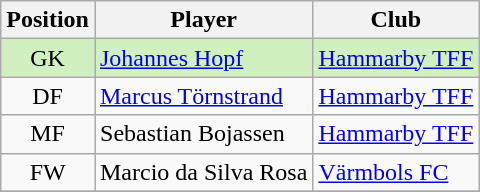<table class="wikitable" style="text-align:center;float:left;margin-right:1em;">
<tr>
<th>Position</th>
<th>Player</th>
<th>Club</th>
</tr>
<tr bgcolor=#D0F0C0>
<td>GK</td>
<td align="left"> <a href='#'>Johannes Hopf</a></td>
<td align="left"><a href='#'>Hammarby TFF</a></td>
</tr>
<tr>
<td>DF</td>
<td align="left"> <a href='#'>Marcus Törnstrand</a></td>
<td align="left"><a href='#'>Hammarby TFF</a></td>
</tr>
<tr>
<td>MF</td>
<td align="left"> Sebastian Bojassen</td>
<td align="left"><a href='#'>Hammarby TFF</a></td>
</tr>
<tr>
<td>FW</td>
<td align="left"> Marcio da Silva Rosa</td>
<td align="left"><a href='#'>Värmbols FC</a></td>
</tr>
<tr>
</tr>
</table>
